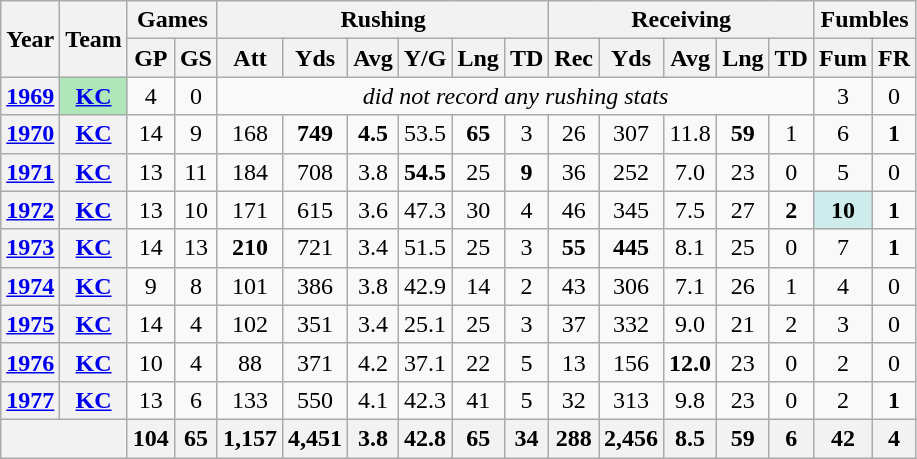<table class= "wikitable" style="text-align:center;">
<tr>
<th rowspan="2">Year</th>
<th rowspan="2">Team</th>
<th colspan="2">Games</th>
<th colspan="6">Rushing</th>
<th colspan="5">Receiving</th>
<th colspan="2">Fumbles</th>
</tr>
<tr>
<th>GP</th>
<th>GS</th>
<th>Att</th>
<th>Yds</th>
<th>Avg</th>
<th>Y/G</th>
<th>Lng</th>
<th>TD</th>
<th>Rec</th>
<th>Yds</th>
<th>Avg</th>
<th>Lng</th>
<th>TD</th>
<th>Fum</th>
<th>FR</th>
</tr>
<tr>
<th><a href='#'>1969</a></th>
<th style="background:#afe6ba;"><a href='#'>KC</a></th>
<td>4</td>
<td>0</td>
<td colspan="11"><em>did not record any rushing stats</em></td>
<td>3</td>
<td>0</td>
</tr>
<tr>
<th><a href='#'>1970</a></th>
<th><a href='#'>KC</a></th>
<td>14</td>
<td>9</td>
<td>168</td>
<td><strong>749</strong></td>
<td><strong>4.5</strong></td>
<td>53.5</td>
<td><strong>65</strong></td>
<td>3</td>
<td>26</td>
<td>307</td>
<td>11.8</td>
<td><strong>59</strong></td>
<td>1</td>
<td>6</td>
<td><strong>1</strong></td>
</tr>
<tr>
<th><a href='#'>1971</a></th>
<th><a href='#'>KC</a></th>
<td>13</td>
<td>11</td>
<td>184</td>
<td>708</td>
<td>3.8</td>
<td><strong>54.5</strong></td>
<td>25</td>
<td><strong>9</strong></td>
<td>36</td>
<td>252</td>
<td>7.0</td>
<td>23</td>
<td>0</td>
<td>5</td>
<td>0</td>
</tr>
<tr>
<th><a href='#'>1972</a></th>
<th><a href='#'>KC</a></th>
<td>13</td>
<td>10</td>
<td>171</td>
<td>615</td>
<td>3.6</td>
<td>47.3</td>
<td>30</td>
<td>4</td>
<td>46</td>
<td>345</td>
<td>7.5</td>
<td>27</td>
<td><strong>2</strong></td>
<td style="background:#cfecec;"><strong>10</strong></td>
<td><strong>1</strong></td>
</tr>
<tr>
<th><a href='#'>1973</a></th>
<th><a href='#'>KC</a></th>
<td>14</td>
<td>13</td>
<td><strong>210</strong></td>
<td>721</td>
<td>3.4</td>
<td>51.5</td>
<td>25</td>
<td>3</td>
<td><strong>55</strong></td>
<td><strong>445</strong></td>
<td>8.1</td>
<td>25</td>
<td>0</td>
<td>7</td>
<td><strong>1</strong></td>
</tr>
<tr>
<th><a href='#'>1974</a></th>
<th><a href='#'>KC</a></th>
<td>9</td>
<td>8</td>
<td>101</td>
<td>386</td>
<td>3.8</td>
<td>42.9</td>
<td>14</td>
<td>2</td>
<td>43</td>
<td>306</td>
<td>7.1</td>
<td>26</td>
<td>1</td>
<td>4</td>
<td>0</td>
</tr>
<tr>
<th><a href='#'>1975</a></th>
<th><a href='#'>KC</a></th>
<td>14</td>
<td>4</td>
<td>102</td>
<td>351</td>
<td>3.4</td>
<td>25.1</td>
<td>25</td>
<td>3</td>
<td>37</td>
<td>332</td>
<td>9.0</td>
<td>21</td>
<td>2</td>
<td>3</td>
<td>0</td>
</tr>
<tr>
<th><a href='#'>1976</a></th>
<th><a href='#'>KC</a></th>
<td>10</td>
<td>4</td>
<td>88</td>
<td>371</td>
<td>4.2</td>
<td>37.1</td>
<td>22</td>
<td>5</td>
<td>13</td>
<td>156</td>
<td><strong>12.0</strong></td>
<td>23</td>
<td>0</td>
<td>2</td>
<td>0</td>
</tr>
<tr>
<th><a href='#'>1977</a></th>
<th><a href='#'>KC</a></th>
<td>13</td>
<td>6</td>
<td>133</td>
<td>550</td>
<td>4.1</td>
<td>42.3</td>
<td>41</td>
<td>5</td>
<td>32</td>
<td>313</td>
<td>9.8</td>
<td>23</td>
<td>0</td>
<td>2</td>
<td><strong>1</strong></td>
</tr>
<tr>
<th colspan="2"></th>
<th>104</th>
<th>65</th>
<th>1,157</th>
<th>4,451</th>
<th>3.8</th>
<th>42.8</th>
<th>65</th>
<th>34</th>
<th>288</th>
<th>2,456</th>
<th>8.5</th>
<th>59</th>
<th>6</th>
<th>42</th>
<th>4</th>
</tr>
</table>
